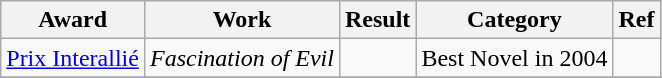<table class="wikitable sortable">
<tr>
<th scope=col>Award</th>
<th scope=col>Work</th>
<th scope=col>Result</th>
<th scope=col>Category</th>
<th scope=col>Ref</th>
</tr>
<tr>
<td><a href='#'>Prix Interallié</a></td>
<td><em>Fascination of Evil</em></td>
<td></td>
<td>Best Novel in 2004</td>
<td></td>
</tr>
<tr>
</tr>
</table>
